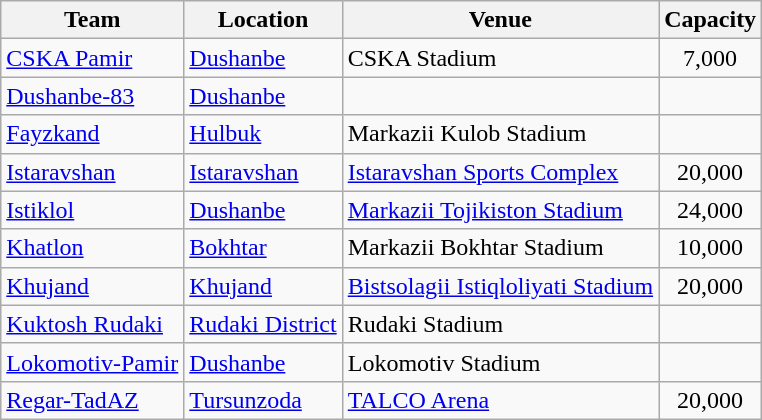<table class="wikitable sortable" border="1">
<tr>
<th>Team</th>
<th>Location</th>
<th>Venue</th>
<th>Capacity</th>
</tr>
<tr>
<td><a href='#'>CSKA Pamir</a></td>
<td><a href='#'>Dushanbe</a></td>
<td>CSKA Stadium</td>
<td style="text-align:center;">7,000</td>
</tr>
<tr>
<td><a href='#'>Dushanbe-83</a></td>
<td><a href='#'>Dushanbe</a></td>
<td></td>
<td style="text-align:center;"></td>
</tr>
<tr>
<td><a href='#'>Fayzkand</a></td>
<td><a href='#'>Hulbuk</a></td>
<td>Markazii Kulob Stadium</td>
<td style="text-align:center;"></td>
</tr>
<tr>
<td><a href='#'>Istaravshan</a></td>
<td><a href='#'>Istaravshan</a></td>
<td><a href='#'>Istaravshan Sports Complex</a></td>
<td style="text-align:center;">20,000</td>
</tr>
<tr>
<td><a href='#'>Istiklol</a></td>
<td><a href='#'>Dushanbe</a></td>
<td><a href='#'>Markazii Tojikiston Stadium</a></td>
<td style="text-align:center;">24,000</td>
</tr>
<tr>
<td><a href='#'>Khatlon</a></td>
<td><a href='#'>Bokhtar</a></td>
<td>Markazii Bokhtar Stadium</td>
<td style="text-align:center;">10,000</td>
</tr>
<tr>
<td><a href='#'>Khujand</a></td>
<td><a href='#'>Khujand</a></td>
<td><a href='#'>Bistsolagii Istiqloliyati Stadium</a></td>
<td style="text-align:center;">20,000</td>
</tr>
<tr>
<td><a href='#'>Kuktosh Rudaki</a></td>
<td><a href='#'>Rudaki District</a></td>
<td>Rudaki Stadium</td>
<td style="text-align:center;"></td>
</tr>
<tr>
<td><a href='#'>Lokomotiv-Pamir</a></td>
<td><a href='#'>Dushanbe</a></td>
<td>Lokomotiv Stadium</td>
<td style="text-align:center;"></td>
</tr>
<tr>
<td><a href='#'>Regar-TadAZ</a></td>
<td><a href='#'>Tursunzoda</a></td>
<td><a href='#'>TALCO Arena</a></td>
<td style="text-align:center;">20,000</td>
</tr>
</table>
